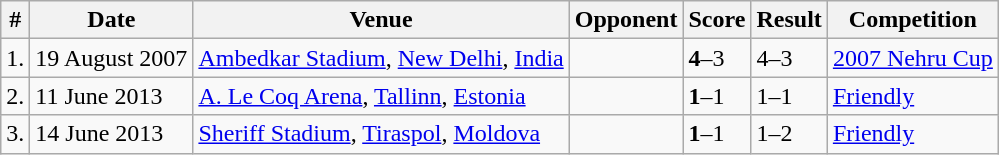<table class="wikitable">
<tr>
<th>#</th>
<th>Date</th>
<th>Venue</th>
<th>Opponent</th>
<th>Score</th>
<th>Result</th>
<th>Competition</th>
</tr>
<tr>
<td>1.</td>
<td>19 August 2007</td>
<td><a href='#'>Ambedkar Stadium</a>, <a href='#'>New Delhi</a>, <a href='#'>India</a></td>
<td></td>
<td><strong>4</strong>–3</td>
<td>4–3</td>
<td><a href='#'>2007 Nehru Cup</a></td>
</tr>
<tr>
<td>2.</td>
<td>11 June 2013</td>
<td><a href='#'>A. Le Coq Arena</a>, <a href='#'>Tallinn</a>, <a href='#'>Estonia</a></td>
<td></td>
<td><strong>1</strong>–1</td>
<td>1–1</td>
<td><a href='#'>Friendly</a></td>
</tr>
<tr>
<td>3.</td>
<td>14 June 2013</td>
<td><a href='#'>Sheriff Stadium</a>, <a href='#'>Tiraspol</a>, <a href='#'>Moldova</a></td>
<td></td>
<td><strong>1</strong>–1</td>
<td>1–2</td>
<td><a href='#'>Friendly</a></td>
</tr>
</table>
